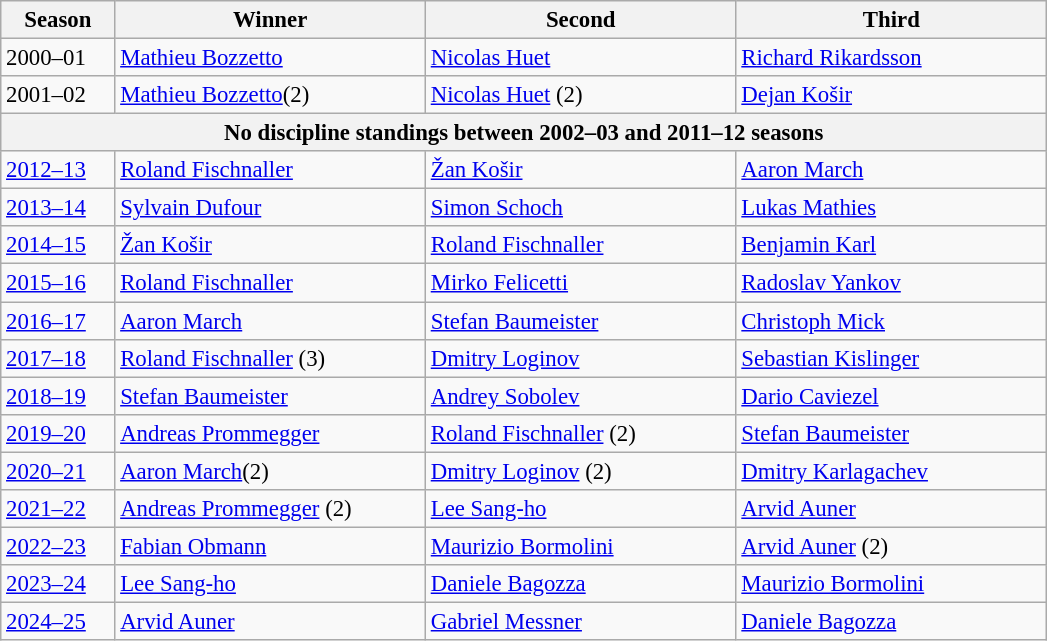<table class="wikitable" style="font-size:95%;">
<tr>
<th width="69">Season</th>
<th width="200">Winner</th>
<th width="200">Second</th>
<th width="200">Third</th>
</tr>
<tr>
<td>2000–01</td>
<td> <a href='#'>Mathieu Bozzetto</a></td>
<td> <a href='#'>Nicolas Huet</a></td>
<td> <a href='#'>Richard Rikardsson</a></td>
</tr>
<tr>
<td>2001–02</td>
<td> <a href='#'>Mathieu Bozzetto</a>(2)</td>
<td> <a href='#'>Nicolas Huet</a> (2)</td>
<td> <a href='#'>Dejan Košir</a></td>
</tr>
<tr>
<th colspan=4>No discipline standings between 2002–03 and 2011–12 seasons</th>
</tr>
<tr>
<td><a href='#'>2012–13</a></td>
<td> <a href='#'>Roland Fischnaller</a></td>
<td> <a href='#'>Žan Košir</a></td>
<td> <a href='#'>Aaron March</a></td>
</tr>
<tr>
<td><a href='#'>2013–14</a></td>
<td> <a href='#'>Sylvain Dufour</a></td>
<td> <a href='#'>Simon Schoch</a></td>
<td> <a href='#'>Lukas Mathies</a></td>
</tr>
<tr>
<td><a href='#'>2014–15</a></td>
<td> <a href='#'>Žan Košir</a></td>
<td> <a href='#'>Roland Fischnaller</a></td>
<td> <a href='#'>Benjamin Karl</a></td>
</tr>
<tr>
<td><a href='#'>2015–16</a></td>
<td> <a href='#'>Roland Fischnaller</a></td>
<td> <a href='#'>Mirko Felicetti</a></td>
<td> <a href='#'>Radoslav Yankov</a></td>
</tr>
<tr>
<td><a href='#'>2016–17</a></td>
<td> <a href='#'>Aaron March</a></td>
<td> <a href='#'>Stefan Baumeister</a></td>
<td> <a href='#'>Christoph Mick</a></td>
</tr>
<tr>
<td><a href='#'>2017–18</a></td>
<td> <a href='#'>Roland Fischnaller</a> (3)</td>
<td> <a href='#'>Dmitry Loginov</a></td>
<td> <a href='#'>Sebastian Kislinger</a></td>
</tr>
<tr>
<td><a href='#'>2018–19</a></td>
<td> <a href='#'>Stefan Baumeister</a></td>
<td> <a href='#'>Andrey Sobolev</a></td>
<td> <a href='#'>Dario Caviezel</a></td>
</tr>
<tr>
<td><a href='#'>2019–20</a></td>
<td> <a href='#'>Andreas Prommegger</a></td>
<td> <a href='#'>Roland Fischnaller</a> (2)</td>
<td> <a href='#'>Stefan Baumeister</a></td>
</tr>
<tr>
<td><a href='#'>2020–21</a></td>
<td> <a href='#'>Aaron March</a>(2)</td>
<td> <a href='#'>Dmitry Loginov</a> (2)</td>
<td> <a href='#'>Dmitry Karlagachev</a></td>
</tr>
<tr>
<td><a href='#'>2021–22</a></td>
<td> <a href='#'>Andreas Prommegger</a> (2)</td>
<td> <a href='#'>Lee Sang-ho</a></td>
<td> <a href='#'>Arvid Auner</a></td>
</tr>
<tr>
<td><a href='#'>2022–23</a></td>
<td> <a href='#'>Fabian Obmann</a></td>
<td> <a href='#'>Maurizio Bormolini</a></td>
<td> <a href='#'>Arvid Auner</a> (2)</td>
</tr>
<tr>
<td><a href='#'>2023–24</a></td>
<td> <a href='#'>Lee Sang-ho</a></td>
<td> <a href='#'>Daniele Bagozza</a></td>
<td> <a href='#'>Maurizio Bormolini</a></td>
</tr>
<tr>
<td><a href='#'>2024–25</a></td>
<td> <a href='#'>Arvid Auner</a></td>
<td> <a href='#'>Gabriel Messner</a></td>
<td> <a href='#'>Daniele Bagozza</a></td>
</tr>
</table>
